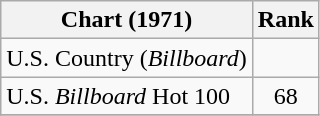<table class="wikitable">
<tr>
<th align="left">Chart (1971)</th>
<th style="text-align:center;">Rank</th>
</tr>
<tr>
<td>U.S. Country (<em>Billboard</em>)</td>
<td></td>
</tr>
<tr>
<td>U.S. <em>Billboard</em> Hot 100 </td>
<td style="text-align:center;">68</td>
</tr>
<tr>
</tr>
</table>
